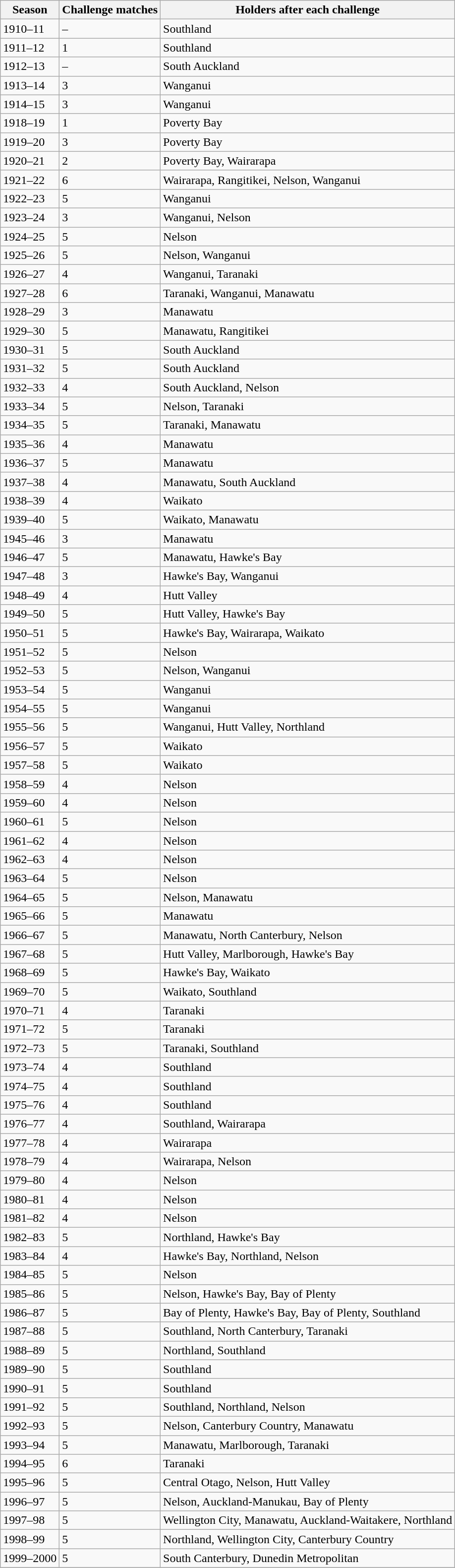<table class="wikitable">
<tr>
<th>Season</th>
<th>Challenge matches</th>
<th>Holders after each challenge</th>
</tr>
<tr>
<td>1910–11</td>
<td>–</td>
<td>Southland</td>
</tr>
<tr>
<td>1911–12</td>
<td>1</td>
<td>Southland</td>
</tr>
<tr>
<td>1912–13</td>
<td>–</td>
<td>South Auckland</td>
</tr>
<tr>
<td>1913–14</td>
<td>3</td>
<td>Wanganui</td>
</tr>
<tr>
<td>1914–15</td>
<td>3</td>
<td>Wanganui</td>
</tr>
<tr>
<td>1918–19</td>
<td>1</td>
<td>Poverty Bay</td>
</tr>
<tr>
<td>1919–20</td>
<td>3</td>
<td>Poverty Bay</td>
</tr>
<tr>
<td>1920–21</td>
<td>2</td>
<td>Poverty Bay, Wairarapa</td>
</tr>
<tr>
<td>1921–22</td>
<td>6</td>
<td>Wairarapa, Rangitikei, Nelson, Wanganui</td>
</tr>
<tr>
<td>1922–23</td>
<td>5</td>
<td>Wanganui</td>
</tr>
<tr>
<td>1923–24</td>
<td>3</td>
<td>Wanganui, Nelson</td>
</tr>
<tr>
<td>1924–25</td>
<td>5</td>
<td>Nelson</td>
</tr>
<tr>
<td>1925–26</td>
<td>5</td>
<td>Nelson, Wanganui</td>
</tr>
<tr>
<td>1926–27</td>
<td>4</td>
<td>Wanganui, Taranaki</td>
</tr>
<tr>
<td>1927–28</td>
<td>6</td>
<td>Taranaki, Wanganui, Manawatu</td>
</tr>
<tr>
<td>1928–29</td>
<td>3</td>
<td>Manawatu</td>
</tr>
<tr>
<td>1929–30</td>
<td>5</td>
<td>Manawatu, Rangitikei</td>
</tr>
<tr>
<td>1930–31</td>
<td>5</td>
<td>South Auckland</td>
</tr>
<tr>
<td>1931–32</td>
<td>5</td>
<td>South Auckland</td>
</tr>
<tr>
<td>1932–33</td>
<td>4</td>
<td>South Auckland, Nelson</td>
</tr>
<tr>
<td>1933–34</td>
<td>5</td>
<td>Nelson, Taranaki</td>
</tr>
<tr>
<td>1934–35</td>
<td>5</td>
<td>Taranaki, Manawatu</td>
</tr>
<tr>
<td>1935–36</td>
<td>4</td>
<td>Manawatu</td>
</tr>
<tr>
<td>1936–37</td>
<td>5</td>
<td>Manawatu</td>
</tr>
<tr>
<td>1937–38</td>
<td>4</td>
<td>Manawatu, South Auckland</td>
</tr>
<tr>
<td>1938–39</td>
<td>4</td>
<td>Waikato</td>
</tr>
<tr>
<td>1939–40</td>
<td>5</td>
<td>Waikato, Manawatu</td>
</tr>
<tr>
<td>1945–46</td>
<td>3</td>
<td>Manawatu</td>
</tr>
<tr>
<td>1946–47</td>
<td>5</td>
<td>Manawatu, Hawke's Bay</td>
</tr>
<tr>
<td>1947–48</td>
<td>3</td>
<td>Hawke's Bay, Wanganui</td>
</tr>
<tr>
<td>1948–49</td>
<td>4</td>
<td>Hutt Valley</td>
</tr>
<tr>
<td>1949–50</td>
<td>5</td>
<td>Hutt Valley, Hawke's Bay</td>
</tr>
<tr>
<td>1950–51</td>
<td>5</td>
<td>Hawke's Bay, Wairarapa, Waikato</td>
</tr>
<tr>
<td>1951–52</td>
<td>5</td>
<td>Nelson</td>
</tr>
<tr>
<td>1952–53</td>
<td>5</td>
<td>Nelson, Wanganui</td>
</tr>
<tr>
<td>1953–54</td>
<td>5</td>
<td>Wanganui</td>
</tr>
<tr>
<td>1954–55</td>
<td>5</td>
<td>Wanganui</td>
</tr>
<tr>
<td>1955–56</td>
<td>5</td>
<td>Wanganui, Hutt Valley, Northland</td>
</tr>
<tr>
<td>1956–57</td>
<td>5</td>
<td>Waikato</td>
</tr>
<tr>
<td>1957–58</td>
<td>5</td>
<td>Waikato</td>
</tr>
<tr>
<td>1958–59</td>
<td>4</td>
<td>Nelson</td>
</tr>
<tr>
<td>1959–60</td>
<td>4</td>
<td>Nelson</td>
</tr>
<tr>
<td>1960–61</td>
<td>5</td>
<td>Nelson</td>
</tr>
<tr>
<td>1961–62</td>
<td>4</td>
<td>Nelson</td>
</tr>
<tr>
<td>1962–63</td>
<td>4</td>
<td>Nelson</td>
</tr>
<tr>
<td>1963–64</td>
<td>5</td>
<td>Nelson</td>
</tr>
<tr>
<td>1964–65</td>
<td>5</td>
<td>Nelson, Manawatu</td>
</tr>
<tr>
<td>1965–66</td>
<td>5</td>
<td>Manawatu</td>
</tr>
<tr>
<td>1966–67</td>
<td>5</td>
<td>Manawatu, North Canterbury, Nelson</td>
</tr>
<tr>
<td>1967–68</td>
<td>5</td>
<td>Hutt Valley, Marlborough, Hawke's Bay</td>
</tr>
<tr>
<td>1968–69</td>
<td>5</td>
<td>Hawke's Bay, Waikato</td>
</tr>
<tr>
<td>1969–70</td>
<td>5</td>
<td>Waikato, Southland</td>
</tr>
<tr>
<td>1970–71</td>
<td>4</td>
<td>Taranaki</td>
</tr>
<tr>
<td>1971–72</td>
<td>5</td>
<td>Taranaki</td>
</tr>
<tr>
<td>1972–73</td>
<td>5</td>
<td>Taranaki, Southland</td>
</tr>
<tr>
<td>1973–74</td>
<td>4</td>
<td>Southland</td>
</tr>
<tr>
<td>1974–75</td>
<td>4</td>
<td>Southland</td>
</tr>
<tr>
<td>1975–76</td>
<td>4</td>
<td>Southland</td>
</tr>
<tr>
<td>1976–77</td>
<td>4</td>
<td>Southland, Wairarapa</td>
</tr>
<tr>
<td>1977–78</td>
<td>4</td>
<td>Wairarapa</td>
</tr>
<tr>
<td>1978–79</td>
<td>4</td>
<td>Wairarapa, Nelson</td>
</tr>
<tr>
<td>1979–80</td>
<td>4</td>
<td>Nelson</td>
</tr>
<tr>
<td>1980–81</td>
<td>4</td>
<td>Nelson</td>
</tr>
<tr>
<td>1981–82</td>
<td>4</td>
<td>Nelson</td>
</tr>
<tr>
<td>1982–83</td>
<td>5</td>
<td>Northland, Hawke's Bay</td>
</tr>
<tr>
<td>1983–84</td>
<td>4</td>
<td>Hawke's Bay, Northland, Nelson</td>
</tr>
<tr>
<td>1984–85</td>
<td>5</td>
<td>Nelson</td>
</tr>
<tr>
<td>1985–86</td>
<td>5</td>
<td>Nelson, Hawke's Bay, Bay of Plenty</td>
</tr>
<tr>
<td>1986–87</td>
<td>5</td>
<td>Bay of Plenty, Hawke's Bay, Bay of Plenty, Southland</td>
</tr>
<tr>
<td>1987–88</td>
<td>5</td>
<td>Southland, North Canterbury, Taranaki</td>
</tr>
<tr>
<td>1988–89</td>
<td>5</td>
<td>Northland, Southland</td>
</tr>
<tr>
<td>1989–90</td>
<td>5</td>
<td>Southland</td>
</tr>
<tr>
<td>1990–91</td>
<td>5</td>
<td>Southland</td>
</tr>
<tr>
<td>1991–92</td>
<td>5</td>
<td>Southland, Northland, Nelson</td>
</tr>
<tr>
<td>1992–93</td>
<td>5</td>
<td>Nelson, Canterbury Country, Manawatu</td>
</tr>
<tr>
<td>1993–94</td>
<td>5</td>
<td>Manawatu, Marlborough, Taranaki</td>
</tr>
<tr>
<td>1994–95</td>
<td>6</td>
<td>Taranaki</td>
</tr>
<tr>
<td>1995–96</td>
<td>5</td>
<td>Central Otago, Nelson, Hutt Valley</td>
</tr>
<tr>
<td>1996–97</td>
<td>5</td>
<td>Nelson, Auckland-Manukau, Bay of Plenty</td>
</tr>
<tr>
<td>1997–98</td>
<td>5</td>
<td>Wellington City, Manawatu, Auckland-Waitakere, Northland</td>
</tr>
<tr>
<td>1998–99</td>
<td>5</td>
<td>Northland, Wellington City, Canterbury Country</td>
</tr>
<tr>
<td>1999–2000</td>
<td>5</td>
<td>South Canterbury, Dunedin Metropolitan</td>
</tr>
<tr>
</tr>
</table>
